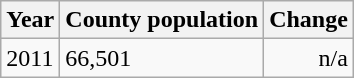<table class="wikitable">
<tr>
<th>Year</th>
<th>County population</th>
<th>Change</th>
</tr>
<tr>
<td>2011</td>
<td>66,501</td>
<td align="right">n/a</td>
</tr>
</table>
